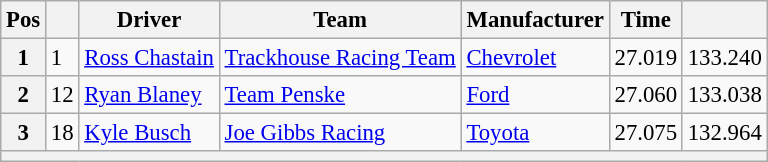<table class="wikitable" style="font-size:95%">
<tr>
<th>Pos</th>
<th></th>
<th>Driver</th>
<th>Team</th>
<th>Manufacturer</th>
<th>Time</th>
<th></th>
</tr>
<tr>
<th>1</th>
<td>1</td>
<td><a href='#'>Ross Chastain</a></td>
<td><a href='#'>Trackhouse Racing Team</a></td>
<td><a href='#'>Chevrolet</a></td>
<td>27.019</td>
<td>133.240</td>
</tr>
<tr>
<th>2</th>
<td>12</td>
<td><a href='#'>Ryan Blaney</a></td>
<td><a href='#'>Team Penske</a></td>
<td><a href='#'>Ford</a></td>
<td>27.060</td>
<td>133.038</td>
</tr>
<tr>
<th>3</th>
<td>18</td>
<td><a href='#'>Kyle Busch</a></td>
<td><a href='#'>Joe Gibbs Racing</a></td>
<td><a href='#'>Toyota</a></td>
<td>27.075</td>
<td>132.964</td>
</tr>
<tr>
<th colspan="7"></th>
</tr>
</table>
